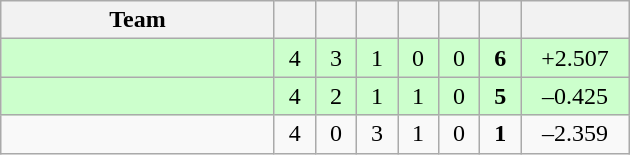<table class="wikitable" style="text-align:center">
<tr>
<th style="width:175px;">Team</th>
<th style="width:20px;"></th>
<th style="width:20px;"></th>
<th style="width:20px;"></th>
<th style="width:20px;"></th>
<th style="width:20px;"></th>
<th style="width:20px;"></th>
<th style="width:65px;"></th>
</tr>
<tr style="background:#cfc">
<td style="text-align:left"></td>
<td>4</td>
<td>3</td>
<td>1</td>
<td>0</td>
<td>0</td>
<td><strong>6</strong></td>
<td>+2.507</td>
</tr>
<tr style="background:#cfc">
<td style="text-align:left"></td>
<td>4</td>
<td>2</td>
<td>1</td>
<td>1</td>
<td>0</td>
<td><strong>5</strong></td>
<td>–0.425</td>
</tr>
<tr>
<td style="text-align:left"></td>
<td>4</td>
<td>0</td>
<td>3</td>
<td>1</td>
<td>0</td>
<td><strong>1</strong></td>
<td>–2.359</td>
</tr>
</table>
